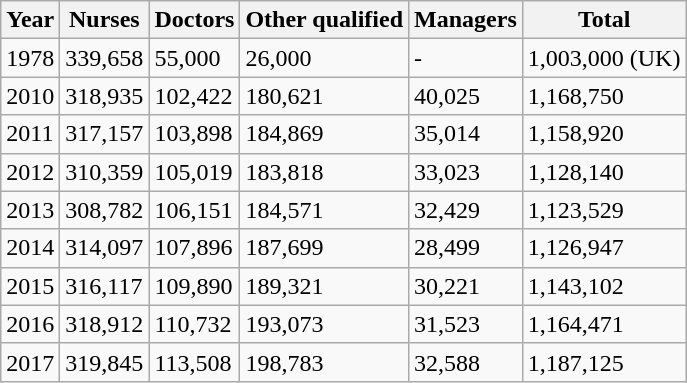<table class="wikitable">
<tr>
<th>Year</th>
<th>Nurses</th>
<th>Doctors</th>
<th>Other qualified</th>
<th>Managers</th>
<th>Total</th>
</tr>
<tr>
<td>1978</td>
<td>339,658</td>
<td>55,000</td>
<td>26,000</td>
<td>-</td>
<td>1,003,000 (UK)</td>
</tr>
<tr>
<td>2010</td>
<td>318,935</td>
<td>102,422</td>
<td>180,621</td>
<td>40,025</td>
<td>1,168,750</td>
</tr>
<tr>
<td>2011</td>
<td>317,157</td>
<td>103,898</td>
<td>184,869</td>
<td>35,014</td>
<td>1,158,920</td>
</tr>
<tr>
<td>2012</td>
<td>310,359</td>
<td>105,019</td>
<td>183,818</td>
<td>33,023</td>
<td>1,128,140</td>
</tr>
<tr>
<td>2013</td>
<td>308,782</td>
<td>106,151</td>
<td>184,571</td>
<td>32,429</td>
<td>1,123,529</td>
</tr>
<tr>
<td>2014</td>
<td>314,097</td>
<td>107,896</td>
<td>187,699</td>
<td>28,499</td>
<td>1,126,947</td>
</tr>
<tr>
<td>2015</td>
<td>316,117</td>
<td>109,890</td>
<td>189,321</td>
<td>30,221</td>
<td>1,143,102</td>
</tr>
<tr>
<td>2016</td>
<td>318,912</td>
<td>110,732</td>
<td>193,073</td>
<td>31,523</td>
<td>1,164,471</td>
</tr>
<tr>
<td>2017</td>
<td>319,845</td>
<td>113,508</td>
<td>198,783</td>
<td>32,588</td>
<td>1,187,125</td>
</tr>
</table>
